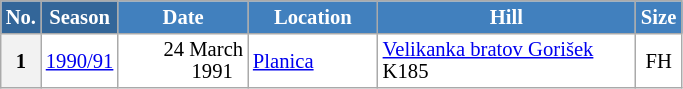<table class="wikitable sortable" style="font-size:86%; line-height:15px; text-align:left; border:grey solid 1px; border-collapse:collapse; background:#ffffff;">
<tr style="background:#efefef;">
<th style="background-color:#369; color:white; width:10px;">No.</th>
<th style="background-color:#369; color:white;  width:30px;">Season</th>
<th style="background-color:#4180be; color:white; width:80px;">Date</th>
<th style="background-color:#4180be; color:white; width:80px;">Location</th>
<th style="background-color:#4180be; color:white; width:165px;">Hill</th>
<th style="background-color:#4180be; color:white; width:25px;">Size</th>
</tr>
<tr>
<th scope=row style="text-align:center;">1</th>
<td align=center><a href='#'>1990/91</a></td>
<td align=right>24 March 1991  </td>
<td> <a href='#'>Planica</a></td>
<td><a href='#'>Velikanka bratov Gorišek</a> K185</td>
<td align=center>FH</td>
</tr>
</table>
